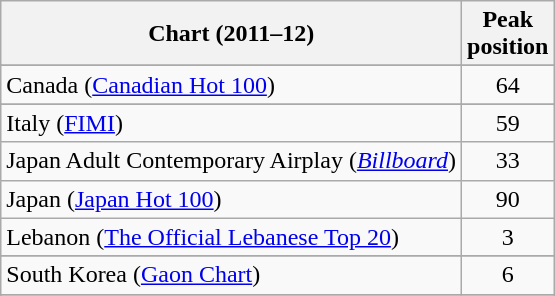<table class="wikitable sortable" http://www.bay.com.mt/charts/bays-top-40.html >
<tr>
<th>Chart (2011–12)</th>
<th>Peak<br>position</th>
</tr>
<tr>
</tr>
<tr>
</tr>
<tr>
</tr>
<tr>
<td>Canada (<a href='#'>Canadian Hot 100</a>)</td>
<td style="text-align:center;">64</td>
</tr>
<tr>
</tr>
<tr>
<td>Italy (<a href='#'>FIMI</a>)</td>
<td style="text-align:center;">59</td>
</tr>
<tr>
<td>Japan Adult Contemporary Airplay (<em><a href='#'>Billboard</a></em>)</td>
<td style="text-align:center;">33</td>
</tr>
<tr>
<td>Japan (<a href='#'>Japan Hot 100</a>)</td>
<td style="text-align:center;">90</td>
</tr>
<tr>
<td>Lebanon (<a href='#'>The Official Lebanese Top 20</a>)</td>
<td style="text-align:center;">3</td>
</tr>
<tr>
</tr>
<tr>
</tr>
<tr>
<td>South Korea (<a href='#'>Gaon Chart</a>)</td>
<td style="text-align:center;">6</td>
</tr>
<tr>
</tr>
<tr>
</tr>
<tr>
</tr>
<tr>
</tr>
</table>
